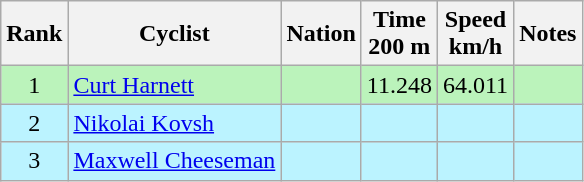<table class="wikitable sortable" style="text-align:center">
<tr>
<th>Rank</th>
<th>Cyclist</th>
<th>Nation</th>
<th>Time<br>200 m</th>
<th>Speed<br>km/h</th>
<th>Notes</th>
</tr>
<tr bgcolor=bbf3bb>
<td>1</td>
<td align=left><a href='#'>Curt Harnett</a></td>
<td align=left></td>
<td>11.248</td>
<td>64.011</td>
<td></td>
</tr>
<tr bgcolor=bbf3ff>
<td>2</td>
<td align=left><a href='#'>Nikolai Kovsh</a></td>
<td align=left></td>
<td></td>
<td></td>
<td></td>
</tr>
<tr bgcolor=bbf3ff>
<td>3</td>
<td align=left><a href='#'>Maxwell Cheeseman</a></td>
<td align=left></td>
<td></td>
<td></td>
<td></td>
</tr>
</table>
